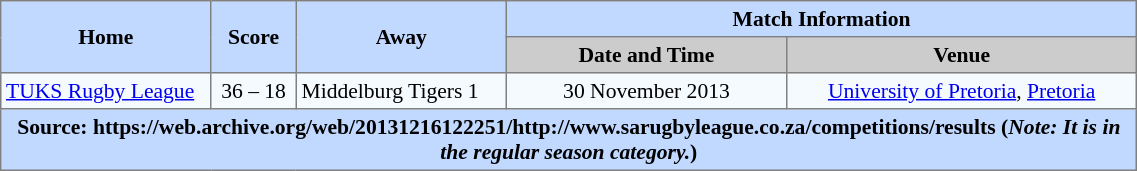<table border=1 style="border-collapse:collapse; font-size:90%; text-align:center;" cellpadding=3 cellspacing=0 width=60%>
<tr bgcolor=#C1D8FF>
<th rowspan=2 width=15%>Home</th>
<th rowspan=2 width=5%>Score</th>
<th rowspan=2 width=15%>Away</th>
<th colspan=6>Match Information</th>
</tr>
<tr bgcolor=#CCCCCC>
<th width=20%>Date and Time</th>
<th width=25%>Venue</th>
</tr>
<tr bgcolor=#F5FAFF>
<td align=left> <a href='#'>TUKS Rugby League</a></td>
<td>36 – 18</td>
<td align=left> Middelburg Tigers 1</td>
<td>30 November 2013</td>
<td><a href='#'>University of Pretoria</a>, <a href='#'>Pretoria</a></td>
</tr>
<tr bgcolor=#C1D8FF>
<th colspan=12>Source: https://web.archive.org/web/20131216122251/http://www.sarugbyleague.co.za/competitions/results (<em>Note: It is in the regular season category.</em>)</th>
</tr>
</table>
